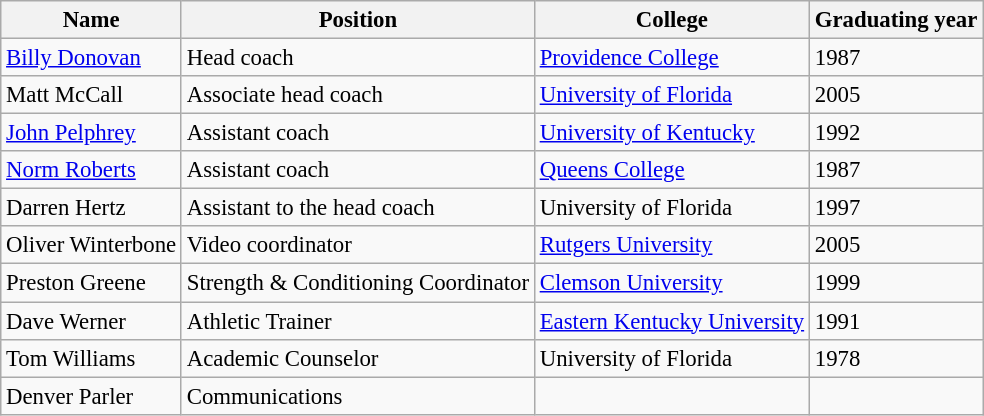<table class="wikitable" style="font-size: 95%;">
<tr>
<th>Name</th>
<th>Position</th>
<th>College</th>
<th>Graduating year</th>
</tr>
<tr>
<td><a href='#'>Billy Donovan</a></td>
<td>Head coach</td>
<td><a href='#'>Providence College</a></td>
<td>1987</td>
</tr>
<tr>
<td>Matt McCall</td>
<td>Associate head coach</td>
<td><a href='#'>University of Florida</a></td>
<td>2005</td>
</tr>
<tr>
<td><a href='#'>John Pelphrey</a></td>
<td>Assistant coach</td>
<td><a href='#'>University of Kentucky</a></td>
<td>1992</td>
</tr>
<tr>
<td><a href='#'>Norm Roberts</a></td>
<td>Assistant coach</td>
<td><a href='#'>Queens College</a></td>
<td>1987</td>
</tr>
<tr>
<td>Darren Hertz</td>
<td>Assistant to the head coach</td>
<td>University of Florida</td>
<td>1997</td>
</tr>
<tr>
<td>Oliver Winterbone</td>
<td>Video coordinator</td>
<td><a href='#'>Rutgers University</a></td>
<td>2005</td>
</tr>
<tr>
<td>Preston Greene</td>
<td>Strength & Conditioning Coordinator</td>
<td><a href='#'>Clemson University</a></td>
<td>1999</td>
</tr>
<tr>
<td>Dave Werner</td>
<td>Athletic Trainer</td>
<td><a href='#'>Eastern Kentucky University</a></td>
<td>1991</td>
</tr>
<tr>
<td>Tom Williams</td>
<td>Academic Counselor</td>
<td>University of Florida</td>
<td>1978</td>
</tr>
<tr>
<td>Denver Parler</td>
<td>Communications</td>
<td></td>
<td></td>
</tr>
</table>
